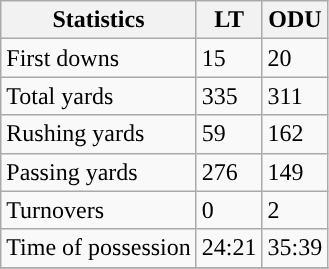<table class="wikitable" style="float: left;">
<tr>
<th>Statistics</th>
<th>LT</th>
<th>ODU</th>
</tr>
<tr>
<td>First downs</td>
<td>15</td>
<td>20</td>
</tr>
<tr>
<td>Total yards</td>
<td>335</td>
<td>311</td>
</tr>
<tr>
<td>Rushing yards</td>
<td>59</td>
<td>162</td>
</tr>
<tr>
<td>Passing yards</td>
<td>276</td>
<td>149</td>
</tr>
<tr>
<td>Turnovers</td>
<td>0</td>
<td>2</td>
</tr>
<tr>
<td>Time of possession</td>
<td>24:21</td>
<td>35:39</td>
</tr>
<tr>
</tr>
</table>
